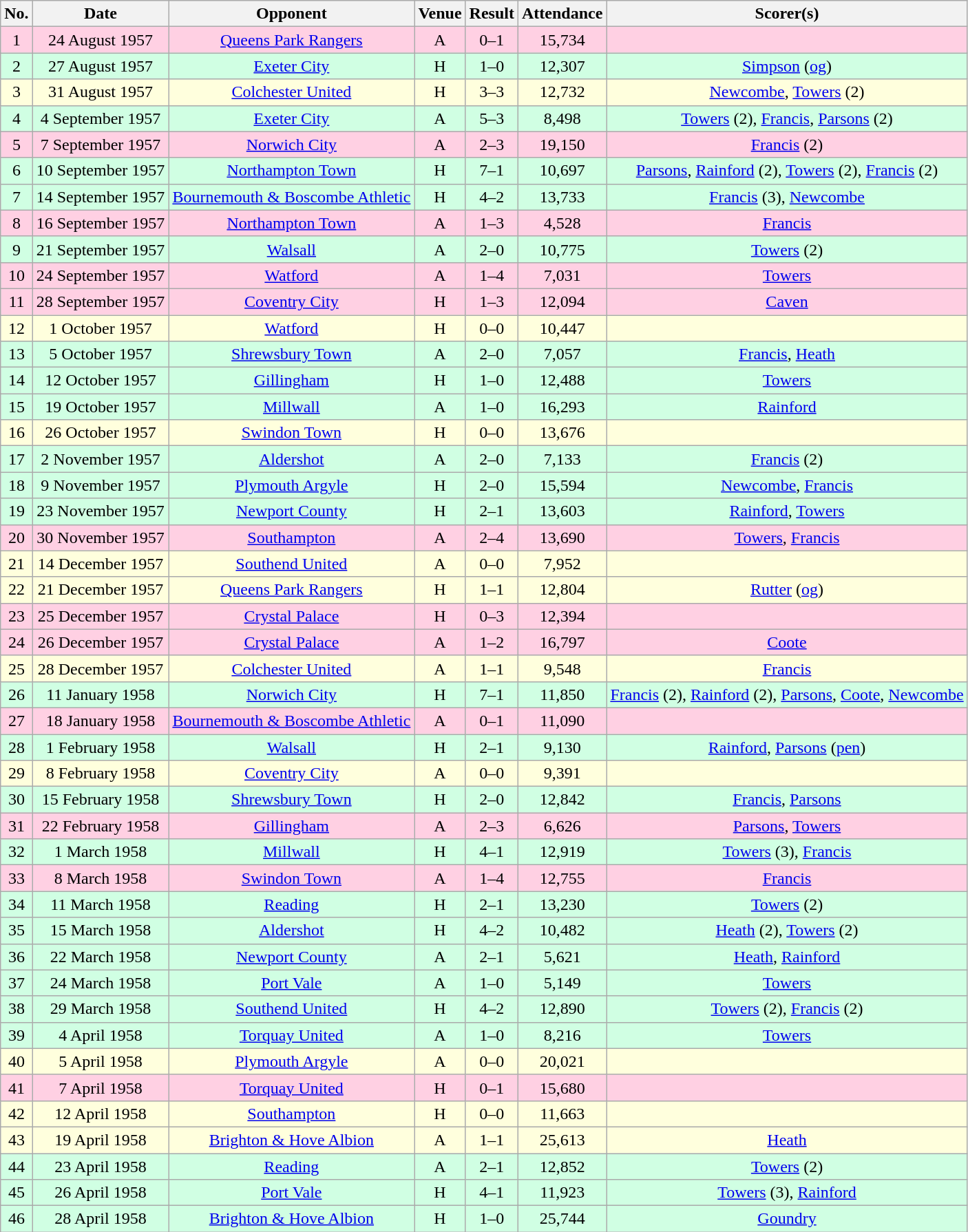<table class="wikitable sortable" style="text-align:center;">
<tr>
<th>No.</th>
<th>Date</th>
<th>Opponent</th>
<th>Venue</th>
<th>Result</th>
<th>Attendance</th>
<th>Scorer(s)</th>
</tr>
<tr style="background:#ffd0e3;">
<td>1</td>
<td>24 August 1957</td>
<td><a href='#'>Queens Park Rangers</a></td>
<td>A</td>
<td>0–1</td>
<td>15,734</td>
<td></td>
</tr>
<tr style="background:#d0ffe3;">
<td>2</td>
<td>27 August 1957</td>
<td><a href='#'>Exeter City</a></td>
<td>H</td>
<td>1–0</td>
<td>12,307</td>
<td><a href='#'>Simpson</a> (<a href='#'>og</a>)</td>
</tr>
<tr style="background:#ffd;">
<td>3</td>
<td>31 August 1957</td>
<td><a href='#'>Colchester United</a></td>
<td>H</td>
<td>3–3</td>
<td>12,732</td>
<td><a href='#'>Newcombe</a>, <a href='#'>Towers</a> (2)</td>
</tr>
<tr style="background:#d0ffe3;">
<td>4</td>
<td>4 September 1957</td>
<td><a href='#'>Exeter City</a></td>
<td>A</td>
<td>5–3</td>
<td>8,498</td>
<td><a href='#'>Towers</a> (2), <a href='#'>Francis</a>, <a href='#'>Parsons</a> (2)</td>
</tr>
<tr style="background:#ffd0e3;">
<td>5</td>
<td>7 September 1957</td>
<td><a href='#'>Norwich City</a></td>
<td>A</td>
<td>2–3</td>
<td>19,150</td>
<td><a href='#'>Francis</a> (2)</td>
</tr>
<tr style="background:#d0ffe3;">
<td>6</td>
<td>10 September 1957</td>
<td><a href='#'>Northampton Town</a></td>
<td>H</td>
<td>7–1</td>
<td>10,697</td>
<td><a href='#'>Parsons</a>, <a href='#'>Rainford</a> (2), <a href='#'>Towers</a> (2), <a href='#'>Francis</a> (2)</td>
</tr>
<tr style="background:#d0ffe3;">
<td>7</td>
<td>14 September 1957</td>
<td><a href='#'>Bournemouth & Boscombe Athletic</a></td>
<td>H</td>
<td>4–2</td>
<td>13,733</td>
<td><a href='#'>Francis</a> (3), <a href='#'>Newcombe</a></td>
</tr>
<tr style="background:#ffd0e3;">
<td>8</td>
<td>16 September 1957</td>
<td><a href='#'>Northampton Town</a></td>
<td>A</td>
<td>1–3</td>
<td>4,528</td>
<td><a href='#'>Francis</a></td>
</tr>
<tr style="background:#d0ffe3;">
<td>9</td>
<td>21 September 1957</td>
<td><a href='#'>Walsall</a></td>
<td>A</td>
<td>2–0</td>
<td>10,775</td>
<td><a href='#'>Towers</a> (2)</td>
</tr>
<tr style="background:#ffd0e3;">
<td>10</td>
<td>24 September 1957</td>
<td><a href='#'>Watford</a></td>
<td>A</td>
<td>1–4</td>
<td>7,031</td>
<td><a href='#'>Towers</a></td>
</tr>
<tr style="background:#ffd0e3;">
<td>11</td>
<td>28 September 1957</td>
<td><a href='#'>Coventry City</a></td>
<td>H</td>
<td>1–3</td>
<td>12,094</td>
<td><a href='#'>Caven</a></td>
</tr>
<tr style="background:#ffd;">
<td>12</td>
<td>1 October 1957</td>
<td><a href='#'>Watford</a></td>
<td>H</td>
<td>0–0</td>
<td>10,447</td>
<td></td>
</tr>
<tr style="background:#d0ffe3;">
<td>13</td>
<td>5 October 1957</td>
<td><a href='#'>Shrewsbury Town</a></td>
<td>A</td>
<td>2–0</td>
<td>7,057</td>
<td><a href='#'>Francis</a>, <a href='#'>Heath</a></td>
</tr>
<tr style="background:#d0ffe3;">
<td>14</td>
<td>12 October 1957</td>
<td><a href='#'>Gillingham</a></td>
<td>H</td>
<td>1–0</td>
<td>12,488</td>
<td><a href='#'>Towers</a></td>
</tr>
<tr style="background:#d0ffe3;">
<td>15</td>
<td>19 October 1957</td>
<td><a href='#'>Millwall</a></td>
<td>A</td>
<td>1–0</td>
<td>16,293</td>
<td><a href='#'>Rainford</a></td>
</tr>
<tr style="background:#ffd;">
<td>16</td>
<td>26 October 1957</td>
<td><a href='#'>Swindon Town</a></td>
<td>H</td>
<td>0–0</td>
<td>13,676</td>
<td></td>
</tr>
<tr style="background:#d0ffe3;">
<td>17</td>
<td>2 November 1957</td>
<td><a href='#'>Aldershot</a></td>
<td>A</td>
<td>2–0</td>
<td>7,133</td>
<td><a href='#'>Francis</a> (2)</td>
</tr>
<tr style="background:#d0ffe3;">
<td>18</td>
<td>9 November 1957</td>
<td><a href='#'>Plymouth Argyle</a></td>
<td>H</td>
<td>2–0</td>
<td>15,594</td>
<td><a href='#'>Newcombe</a>, <a href='#'>Francis</a></td>
</tr>
<tr style="background:#d0ffe3;">
<td>19</td>
<td>23 November 1957</td>
<td><a href='#'>Newport County</a></td>
<td>H</td>
<td>2–1</td>
<td>13,603</td>
<td><a href='#'>Rainford</a>, <a href='#'>Towers</a></td>
</tr>
<tr style="background:#ffd0e3;">
<td>20</td>
<td>30 November 1957</td>
<td><a href='#'>Southampton</a></td>
<td>A</td>
<td>2–4</td>
<td>13,690</td>
<td><a href='#'>Towers</a>, <a href='#'>Francis</a></td>
</tr>
<tr style="background:#ffd;">
<td>21</td>
<td>14 December 1957</td>
<td><a href='#'>Southend United</a></td>
<td>A</td>
<td>0–0</td>
<td>7,952</td>
<td></td>
</tr>
<tr style="background:#ffd;">
<td>22</td>
<td>21 December 1957</td>
<td><a href='#'>Queens Park Rangers</a></td>
<td>H</td>
<td>1–1</td>
<td>12,804</td>
<td><a href='#'>Rutter</a> (<a href='#'>og</a>)</td>
</tr>
<tr style="background:#ffd0e3;">
<td>23</td>
<td>25 December 1957</td>
<td><a href='#'>Crystal Palace</a></td>
<td>H</td>
<td>0–3</td>
<td>12,394</td>
<td></td>
</tr>
<tr style="background:#ffd0e3;">
<td>24</td>
<td>26 December 1957</td>
<td><a href='#'>Crystal Palace</a></td>
<td>A</td>
<td>1–2</td>
<td>16,797</td>
<td><a href='#'>Coote</a></td>
</tr>
<tr style="background:#ffd;">
<td>25</td>
<td>28 December 1957</td>
<td><a href='#'>Colchester United</a></td>
<td>A</td>
<td>1–1</td>
<td>9,548</td>
<td><a href='#'>Francis</a></td>
</tr>
<tr style="background:#d0ffe3;">
<td>26</td>
<td>11 January 1958</td>
<td><a href='#'>Norwich City</a></td>
<td>H</td>
<td>7–1</td>
<td>11,850</td>
<td><a href='#'>Francis</a> (2), <a href='#'>Rainford</a> (2), <a href='#'>Parsons</a>, <a href='#'>Coote</a>, <a href='#'>Newcombe</a></td>
</tr>
<tr style="background:#ffd0e3;">
<td>27</td>
<td>18 January 1958</td>
<td><a href='#'>Bournemouth & Boscombe Athletic</a></td>
<td>A</td>
<td>0–1</td>
<td>11,090</td>
<td></td>
</tr>
<tr style="background:#d0ffe3;">
<td>28</td>
<td>1 February 1958</td>
<td><a href='#'>Walsall</a></td>
<td>H</td>
<td>2–1</td>
<td>9,130</td>
<td><a href='#'>Rainford</a>, <a href='#'>Parsons</a> (<a href='#'>pen</a>)</td>
</tr>
<tr style="background:#ffd;">
<td>29</td>
<td>8 February 1958</td>
<td><a href='#'>Coventry City</a></td>
<td>A</td>
<td>0–0</td>
<td>9,391</td>
<td></td>
</tr>
<tr style="background:#d0ffe3;">
<td>30</td>
<td>15 February 1958</td>
<td><a href='#'>Shrewsbury Town</a></td>
<td>H</td>
<td>2–0</td>
<td>12,842</td>
<td><a href='#'>Francis</a>, <a href='#'>Parsons</a></td>
</tr>
<tr style="background:#ffd0e3;">
<td>31</td>
<td>22 February 1958</td>
<td><a href='#'>Gillingham</a></td>
<td>A</td>
<td>2–3</td>
<td>6,626</td>
<td><a href='#'>Parsons</a>, <a href='#'>Towers</a></td>
</tr>
<tr style="background:#d0ffe3;">
<td>32</td>
<td>1 March 1958</td>
<td><a href='#'>Millwall</a></td>
<td>H</td>
<td>4–1</td>
<td>12,919</td>
<td><a href='#'>Towers</a> (3), <a href='#'>Francis</a></td>
</tr>
<tr style="background:#ffd0e3;">
<td>33</td>
<td>8 March 1958</td>
<td><a href='#'>Swindon Town</a></td>
<td>A</td>
<td>1–4</td>
<td>12,755</td>
<td><a href='#'>Francis</a></td>
</tr>
<tr style="background:#d0ffe3;">
<td>34</td>
<td>11 March 1958</td>
<td><a href='#'>Reading</a></td>
<td>H</td>
<td>2–1</td>
<td>13,230</td>
<td><a href='#'>Towers</a> (2)</td>
</tr>
<tr style="background:#d0ffe3;">
<td>35</td>
<td>15 March 1958</td>
<td><a href='#'>Aldershot</a></td>
<td>H</td>
<td>4–2</td>
<td>10,482</td>
<td><a href='#'>Heath</a> (2), <a href='#'>Towers</a> (2)</td>
</tr>
<tr style="background:#d0ffe3;">
<td>36</td>
<td>22 March 1958</td>
<td><a href='#'>Newport County</a></td>
<td>A</td>
<td>2–1</td>
<td>5,621</td>
<td><a href='#'>Heath</a>, <a href='#'>Rainford</a></td>
</tr>
<tr style="background:#d0ffe3;">
<td>37</td>
<td>24 March 1958</td>
<td><a href='#'>Port Vale</a></td>
<td>A</td>
<td>1–0</td>
<td>5,149</td>
<td><a href='#'>Towers</a></td>
</tr>
<tr style="background:#d0ffe3;">
<td>38</td>
<td>29 March 1958</td>
<td><a href='#'>Southend United</a></td>
<td>H</td>
<td>4–2</td>
<td>12,890</td>
<td><a href='#'>Towers</a> (2), <a href='#'>Francis</a> (2)</td>
</tr>
<tr style="background:#d0ffe3;">
<td>39</td>
<td>4 April 1958</td>
<td><a href='#'>Torquay United</a></td>
<td>A</td>
<td>1–0</td>
<td>8,216</td>
<td><a href='#'>Towers</a></td>
</tr>
<tr style="background:#ffd;">
<td>40</td>
<td>5 April 1958</td>
<td><a href='#'>Plymouth Argyle</a></td>
<td>A</td>
<td>0–0</td>
<td>20,021</td>
<td></td>
</tr>
<tr style="background:#ffd0e3;">
<td>41</td>
<td>7 April 1958</td>
<td><a href='#'>Torquay United</a></td>
<td>H</td>
<td>0–1</td>
<td>15,680</td>
<td></td>
</tr>
<tr style="background:#ffd;">
<td>42</td>
<td>12 April 1958</td>
<td><a href='#'>Southampton</a></td>
<td>H</td>
<td>0–0</td>
<td>11,663</td>
<td></td>
</tr>
<tr style="background:#ffd;">
<td>43</td>
<td>19 April 1958</td>
<td><a href='#'>Brighton & Hove Albion</a></td>
<td>A</td>
<td>1–1</td>
<td>25,613</td>
<td><a href='#'>Heath</a></td>
</tr>
<tr style="background:#d0ffe3;">
<td>44</td>
<td>23 April 1958</td>
<td><a href='#'>Reading</a></td>
<td>A</td>
<td>2–1</td>
<td>12,852</td>
<td><a href='#'>Towers</a> (2)</td>
</tr>
<tr style="background:#d0ffe3;">
<td>45</td>
<td>26 April 1958</td>
<td><a href='#'>Port Vale</a></td>
<td>H</td>
<td>4–1</td>
<td>11,923</td>
<td><a href='#'>Towers</a> (3), <a href='#'>Rainford</a></td>
</tr>
<tr style="background:#d0ffe3;">
<td>46</td>
<td>28 April 1958</td>
<td><a href='#'>Brighton & Hove Albion</a></td>
<td>H</td>
<td>1–0</td>
<td>25,744</td>
<td><a href='#'>Goundry</a></td>
</tr>
</table>
